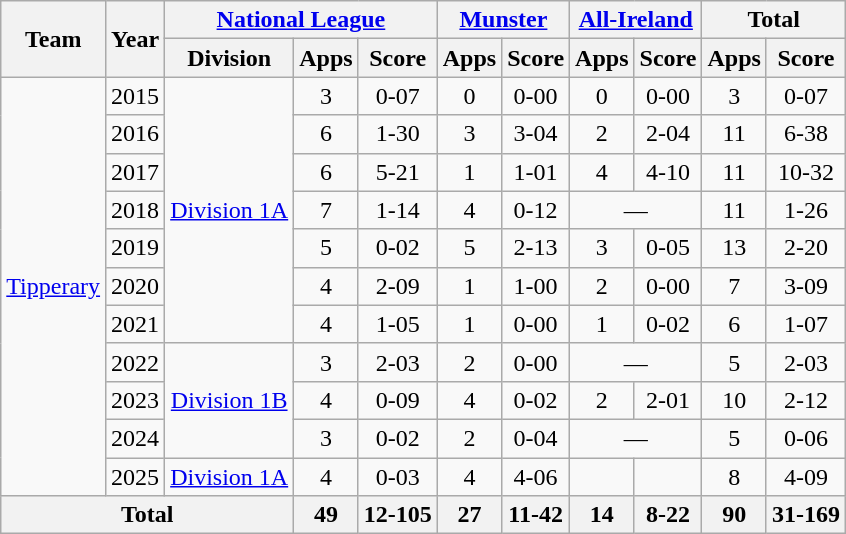<table class="wikitable" style="text-align:center">
<tr>
<th rowspan="2">Team</th>
<th rowspan="2">Year</th>
<th colspan="3"><a href='#'>National League</a></th>
<th colspan="2"><a href='#'>Munster</a></th>
<th colspan="2"><a href='#'>All-Ireland</a></th>
<th colspan="2">Total</th>
</tr>
<tr>
<th>Division</th>
<th>Apps</th>
<th>Score</th>
<th>Apps</th>
<th>Score</th>
<th>Apps</th>
<th>Score</th>
<th>Apps</th>
<th>Score</th>
</tr>
<tr>
<td rowspan="11"><a href='#'>Tipperary</a></td>
<td>2015</td>
<td rowspan="7"><a href='#'>Division 1A</a></td>
<td>3</td>
<td>0-07</td>
<td>0</td>
<td>0-00</td>
<td>0</td>
<td>0-00</td>
<td>3</td>
<td>0-07</td>
</tr>
<tr>
<td>2016</td>
<td>6</td>
<td>1-30</td>
<td>3</td>
<td>3-04</td>
<td>2</td>
<td>2-04</td>
<td>11</td>
<td>6-38</td>
</tr>
<tr>
<td>2017</td>
<td>6</td>
<td>5-21</td>
<td>1</td>
<td>1-01</td>
<td>4</td>
<td>4-10</td>
<td>11</td>
<td>10-32</td>
</tr>
<tr>
<td>2018</td>
<td>7</td>
<td>1-14</td>
<td>4</td>
<td>0-12</td>
<td colspan=2>—</td>
<td>11</td>
<td>1-26</td>
</tr>
<tr>
<td>2019</td>
<td>5</td>
<td>0-02</td>
<td>5</td>
<td>2-13</td>
<td>3</td>
<td>0-05</td>
<td>13</td>
<td>2-20</td>
</tr>
<tr>
<td>2020</td>
<td>4</td>
<td>2-09</td>
<td>1</td>
<td>1-00</td>
<td>2</td>
<td>0-00</td>
<td>7</td>
<td>3-09</td>
</tr>
<tr>
<td>2021</td>
<td>4</td>
<td>1-05</td>
<td>1</td>
<td>0-00</td>
<td>1</td>
<td>0-02</td>
<td>6</td>
<td>1-07</td>
</tr>
<tr>
<td>2022</td>
<td rowspan="3"><a href='#'>Division 1B</a></td>
<td>3</td>
<td>2-03</td>
<td>2</td>
<td>0-00</td>
<td colspan=2>—</td>
<td>5</td>
<td>2-03</td>
</tr>
<tr>
<td>2023</td>
<td>4</td>
<td>0-09</td>
<td>4</td>
<td>0-02</td>
<td>2</td>
<td>2-01</td>
<td>10</td>
<td>2-12</td>
</tr>
<tr>
<td>2024</td>
<td>3</td>
<td>0-02</td>
<td>2</td>
<td>0-04</td>
<td colspan="2">—</td>
<td>5</td>
<td>0-06</td>
</tr>
<tr>
<td>2025</td>
<td><a href='#'>Division 1A</a></td>
<td>4</td>
<td>0-03</td>
<td>4</td>
<td>4-06</td>
<td></td>
<td></td>
<td>8</td>
<td>4-09</td>
</tr>
<tr>
<th colspan="3">Total</th>
<th>49</th>
<th>12-105</th>
<th>27</th>
<th>11-42</th>
<th>14</th>
<th>8-22</th>
<th>90</th>
<th>31-169</th>
</tr>
</table>
